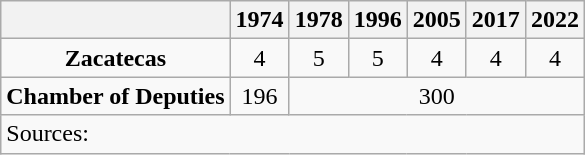<table class="wikitable" style="text-align: center">
<tr>
<th></th>
<th>1974</th>
<th>1978</th>
<th>1996</th>
<th>2005</th>
<th>2017</th>
<th>2022</th>
</tr>
<tr>
<td><strong>Zacatecas</strong></td>
<td>4</td>
<td>5</td>
<td>5</td>
<td>4</td>
<td>4</td>
<td>4</td>
</tr>
<tr>
<td><strong>Chamber of Deputies</strong></td>
<td>196</td>
<td colspan=5>300</td>
</tr>
<tr>
<td colspan=7 style="text-align: left">Sources: </td>
</tr>
</table>
